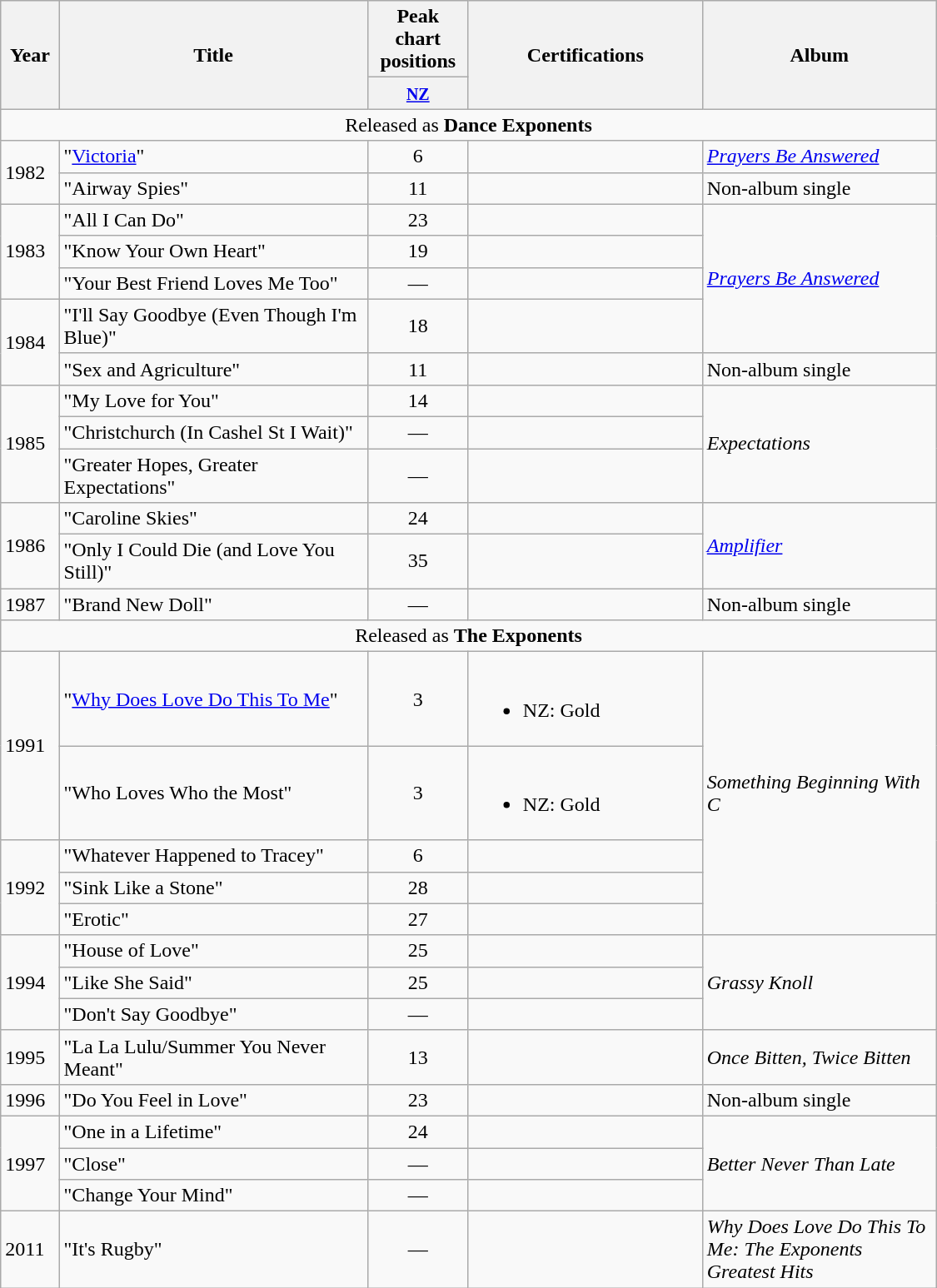<table class="wikitable" style="width: 750px">
<tr>
<th rowspan="2"  width="1em">Year</th>
<th rowspan="2" width="200">Title</th>
<th width="3em">Peak chart positions</th>
<th rowspan="2" width="150">Certifications</th>
<th rowspan="2" width="150">Album</th>
</tr>
<tr>
<th><small><a href='#'>NZ</a></small></th>
</tr>
<tr>
<td colspan="5" align="center">Released as <strong>Dance Exponents</strong></td>
</tr>
<tr>
<td rowspan="2">1982</td>
<td>"<a href='#'>Victoria</a>"</td>
<td align="center">6</td>
<td></td>
<td><em><a href='#'>Prayers Be Answered</a></em></td>
</tr>
<tr>
<td>"Airway Spies"</td>
<td align="center">11</td>
<td></td>
<td>Non-album single</td>
</tr>
<tr>
<td rowspan="3">1983</td>
<td>"All I Can Do"</td>
<td align="center">23</td>
<td></td>
<td rowspan="4"><em><a href='#'>Prayers Be Answered</a></em></td>
</tr>
<tr>
<td>"Know Your Own Heart"</td>
<td align="center">19</td>
<td></td>
</tr>
<tr>
<td>"Your Best Friend Loves Me Too"</td>
<td align="center">—</td>
<td></td>
</tr>
<tr>
<td rowspan="2">1984</td>
<td>"I'll Say Goodbye (Even Though I'm Blue)"</td>
<td align="center">18</td>
<td></td>
</tr>
<tr>
<td>"Sex and Agriculture"</td>
<td align="center">11</td>
<td></td>
<td>Non-album single</td>
</tr>
<tr>
<td rowspan="3">1985</td>
<td>"My Love for You"</td>
<td align="center">14</td>
<td></td>
<td rowspan="3"><em>Expectations</em></td>
</tr>
<tr>
<td>"Christchurch (In Cashel St I Wait)"</td>
<td align="center">—</td>
<td></td>
</tr>
<tr>
<td>"Greater Hopes, Greater Expectations"</td>
<td align="center">—</td>
<td></td>
</tr>
<tr>
<td rowspan="2">1986</td>
<td>"Caroline Skies"</td>
<td align="center">24</td>
<td></td>
<td rowspan="2"><em><a href='#'>Amplifier</a></em></td>
</tr>
<tr>
<td>"Only I Could Die (and Love You Still)"</td>
<td align="center">35</td>
<td></td>
</tr>
<tr>
<td>1987</td>
<td>"Brand New Doll"</td>
<td align="center">—</td>
<td></td>
<td>Non-album single</td>
</tr>
<tr>
<td colspan="5" align="center">Released as <strong>The Exponents</strong></td>
</tr>
<tr>
<td rowspan="2">1991</td>
<td>"<a href='#'>Why Does Love Do This To Me</a>"</td>
<td align="center">3</td>
<td><br><ul><li>NZ: Gold</li></ul></td>
<td rowspan="5"><em>Something Beginning With C</em></td>
</tr>
<tr>
<td>"Who Loves Who the Most"</td>
<td align="center">3</td>
<td><br><ul><li>NZ: Gold</li></ul></td>
</tr>
<tr>
<td rowspan="3">1992</td>
<td>"Whatever Happened to Tracey"</td>
<td align="center">6</td>
<td></td>
</tr>
<tr>
<td>"Sink Like a Stone"</td>
<td align="center">28</td>
<td></td>
</tr>
<tr>
<td>"Erotic"</td>
<td align="center">27</td>
<td></td>
</tr>
<tr>
<td rowspan="3">1994</td>
<td>"House of Love"</td>
<td align="center">25</td>
<td></td>
<td rowspan="3"><em>Grassy Knoll</em></td>
</tr>
<tr>
<td>"Like She Said"</td>
<td align="center">25</td>
<td></td>
</tr>
<tr>
<td>"Don't Say Goodbye"</td>
<td align="center">—</td>
<td></td>
</tr>
<tr>
<td>1995</td>
<td>"La La Lulu/Summer You Never Meant"</td>
<td align="center">13</td>
<td></td>
<td><em>Once Bitten, Twice Bitten</em></td>
</tr>
<tr>
<td>1996</td>
<td>"Do You Feel in Love"</td>
<td align="center">23</td>
<td></td>
<td>Non-album single</td>
</tr>
<tr>
<td rowspan="3">1997</td>
<td>"One in a Lifetime"</td>
<td align="center">24</td>
<td></td>
<td rowspan="3"><em>Better Never Than Late</em></td>
</tr>
<tr>
<td>"Close"</td>
<td align="center">—</td>
<td></td>
</tr>
<tr>
<td>"Change Your Mind"</td>
<td align="center">—</td>
<td></td>
</tr>
<tr>
<td>2011</td>
<td>"It's Rugby"</td>
<td align="center">—</td>
<td></td>
<td><em>Why Does Love Do This To Me: The Exponents Greatest Hits</em></td>
</tr>
</table>
